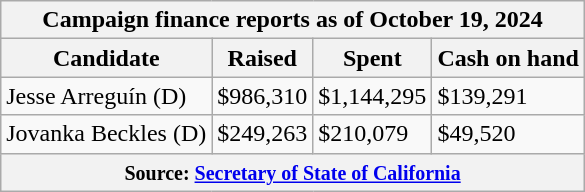<table class="wikitable sortable">
<tr>
<th colspan=4>Campaign finance reports as of October 19, 2024</th>
</tr>
<tr style="text-align:center;">
<th>Candidate</th>
<th>Raised</th>
<th>Spent</th>
<th>Cash on hand</th>
</tr>
<tr>
<td>Jesse Arreguín (D)</td>
<td>$986,310</td>
<td>$1,144,295</td>
<td>$139,291</td>
</tr>
<tr>
<td>Jovanka Beckles (D)</td>
<td>$249,263</td>
<td>$210,079</td>
<td>$49,520</td>
</tr>
<tr>
<th colspan="4"><small>Source: <a href='#'>Secretary of State of California</a></small></th>
</tr>
</table>
